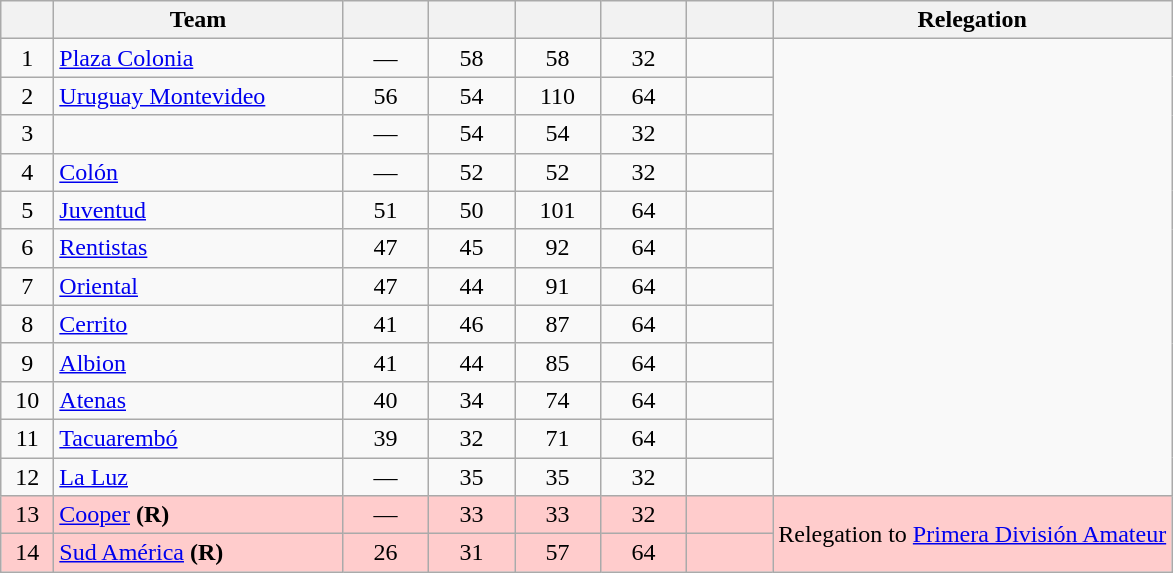<table class="wikitable" style="text-align: center;">
<tr>
<th width=28></th>
<th width=185>Team</th>
<th width=50></th>
<th width=50></th>
<th width=50></th>
<th width=50></th>
<th width=50><br></th>
<th>Relegation</th>
</tr>
<tr>
<td>1</td>
<td align="left"><a href='#'>Plaza Colonia</a></td>
<td>—</td>
<td>58</td>
<td>58</td>
<td>32</td>
<td><strong></strong></td>
<td rowspan=12></td>
</tr>
<tr>
<td>2</td>
<td align="left"><a href='#'>Uruguay Montevideo</a></td>
<td>56</td>
<td>54</td>
<td>110</td>
<td>64</td>
<td><strong></strong></td>
</tr>
<tr>
<td>3</td>
<td align="left"></td>
<td>—</td>
<td>54</td>
<td>54</td>
<td>32</td>
<td><strong></strong></td>
</tr>
<tr>
<td>4</td>
<td align="left"><a href='#'>Colón</a></td>
<td>—</td>
<td>52</td>
<td>52</td>
<td>32</td>
<td><strong></strong></td>
</tr>
<tr>
<td>5</td>
<td align="left"><a href='#'>Juventud</a></td>
<td>51</td>
<td>50</td>
<td>101</td>
<td>64</td>
<td><strong></strong></td>
</tr>
<tr>
<td>6</td>
<td align="left"><a href='#'>Rentistas</a></td>
<td>47</td>
<td>45</td>
<td>92</td>
<td>64</td>
<td><strong></strong></td>
</tr>
<tr>
<td>7</td>
<td align="left"><a href='#'>Oriental</a></td>
<td>47</td>
<td>44</td>
<td>91</td>
<td>64</td>
<td><strong></strong></td>
</tr>
<tr>
<td>8</td>
<td align="left"><a href='#'>Cerrito</a></td>
<td>41</td>
<td>46</td>
<td>87</td>
<td>64</td>
<td><strong></strong></td>
</tr>
<tr>
<td>9</td>
<td align="left"><a href='#'>Albion</a></td>
<td>41</td>
<td>44</td>
<td>85</td>
<td>64</td>
<td><strong></strong></td>
</tr>
<tr>
<td>10</td>
<td align="left"><a href='#'>Atenas</a></td>
<td>40</td>
<td>34</td>
<td>74</td>
<td>64</td>
<td><strong></strong></td>
</tr>
<tr>
<td>11</td>
<td align="left"><a href='#'>Tacuarembó</a></td>
<td>39</td>
<td>32</td>
<td>71</td>
<td>64</td>
<td><strong></strong></td>
</tr>
<tr>
<td>12</td>
<td align="left"><a href='#'>La Luz</a></td>
<td>—</td>
<td>35</td>
<td>35</td>
<td>32</td>
<td><strong></strong></td>
</tr>
<tr bgcolor=#FFCCCC>
<td>13</td>
<td align="left"><a href='#'>Cooper</a> <strong>(R)</strong></td>
<td>—</td>
<td>33</td>
<td>33</td>
<td>32</td>
<td><strong></strong></td>
<td rowspan=2>Relegation to <a href='#'>Primera División Amateur</a></td>
</tr>
<tr bgcolor=#FFCCCC>
<td>14</td>
<td align="left"><a href='#'>Sud América</a> <strong>(R)</strong></td>
<td>26</td>
<td>31</td>
<td>57</td>
<td>64</td>
<td><strong></strong></td>
</tr>
</table>
